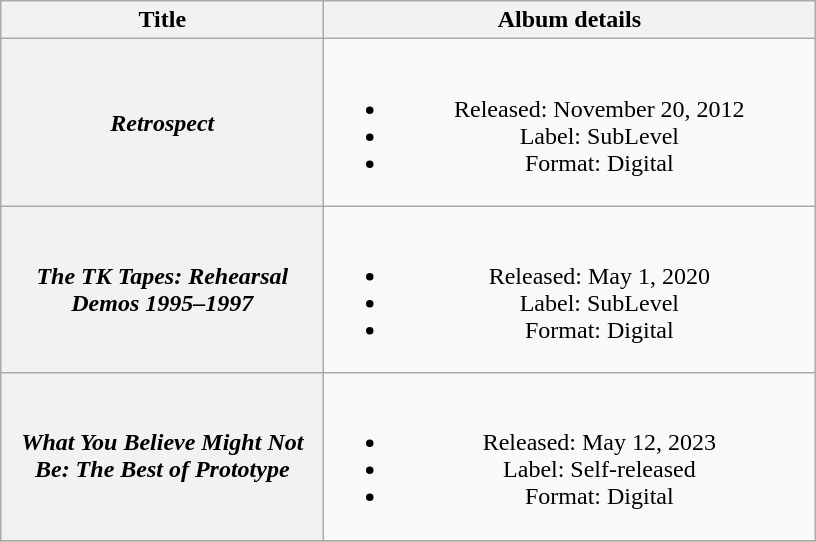<table class="wikitable plainrowheaders" style="text-align:center;" border="1">
<tr>
<th scope="col" style="width:13em;">Title</th>
<th scope="col" style="width:20em;">Album details</th>
</tr>
<tr>
<th scope="row"><em>Retrospect</em></th>
<td><br><ul><li>Released: November 20, 2012</li><li>Label: SubLevel</li><li>Format: Digital</li></ul></td>
</tr>
<tr>
<th scope="row"><em>The TK Tapes: Rehearsal Demos 1995–1997</em></th>
<td><br><ul><li>Released: May 1, 2020</li><li>Label: SubLevel</li><li>Format: Digital</li></ul></td>
</tr>
<tr>
<th scope="row"><em>What You Believe Might Not Be: The Best of Prototype</em></th>
<td><br><ul><li>Released: May 12, 2023</li><li>Label: Self-released</li><li>Format: Digital</li></ul></td>
</tr>
<tr>
</tr>
</table>
